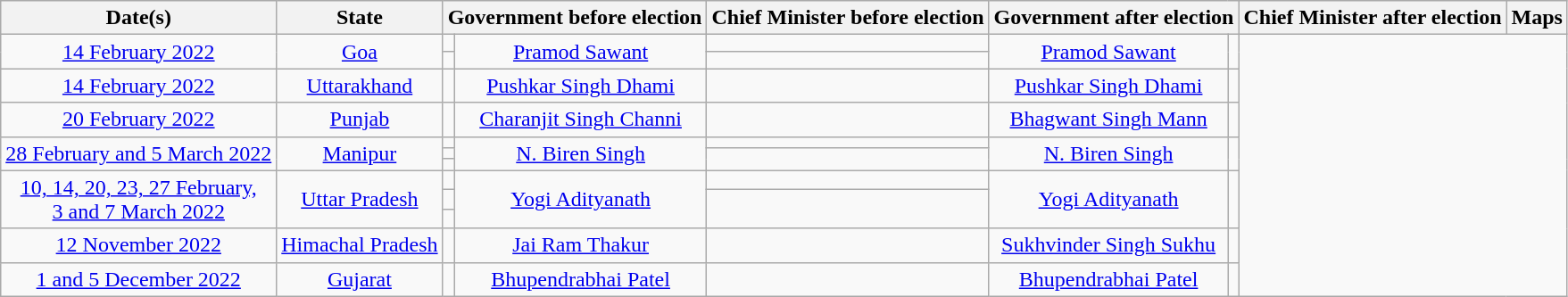<table class="wikitable sortable" style="text-align:center;">
<tr>
<th>Date(s)</th>
<th>State</th>
<th colspan="2">Government before election</th>
<th>Chief Minister before election</th>
<th colspan="2">Government after election</th>
<th>Chief Minister after election</th>
<th>Maps</th>
</tr>
<tr>
<td rowspan="2"><a href='#'>14 February 2022</a></td>
<td rowspan="2"><a href='#'>Goa</a></td>
<td></td>
<td rowspan="2"><a href='#'>Pramod Sawant</a></td>
<td></td>
<td rowspan="2"><a href='#'>Pramod Sawant</a></td>
<td rowspan="2"></td>
</tr>
<tr>
<td></td>
</tr>
<tr>
<td><a href='#'>14 February 2022</a></td>
<td><a href='#'>Uttarakhand</a></td>
<td></td>
<td><a href='#'>Pushkar Singh Dhami</a></td>
<td></td>
<td><a href='#'>Pushkar Singh Dhami</a></td>
<td></td>
</tr>
<tr>
<td><a href='#'>20 February 2022</a></td>
<td><a href='#'>Punjab</a></td>
<td></td>
<td><a href='#'>Charanjit Singh Channi</a></td>
<td></td>
<td><a href='#'>Bhagwant Singh Mann</a></td>
<td></td>
</tr>
<tr>
<td rowspan="3"><a href='#'>28 February and 5 March 2022</a></td>
<td rowspan="3"><a href='#'>Manipur</a></td>
<td></td>
<td rowspan="3"><a href='#'>N. Biren Singh</a></td>
<td></td>
<td rowspan="3"><a href='#'>N. Biren Singh</a></td>
<td rowspan="3"></td>
</tr>
<tr style="text-align:center;">
<td></td>
</tr>
<tr>
<td></td>
</tr>
<tr style="text-align:center;">
<td rowspan="3"><a href='#'>10, 14, 20, 23, 27 February,<br>3 and 7 March 2022</a></td>
<td rowspan="3"><a href='#'>Uttar Pradesh</a></td>
<td></td>
<td rowspan="3"><a href='#'>Yogi Adityanath</a></td>
<td></td>
<td rowspan="3"><a href='#'>Yogi Adityanath</a></td>
<td rowspan="3"></td>
</tr>
<tr style="text-align:center;">
<td></td>
</tr>
<tr>
<td></td>
</tr>
<tr>
<td><a href='#'>12 November 2022</a></td>
<td><a href='#'>Himachal Pradesh</a></td>
<td></td>
<td><a href='#'>Jai Ram Thakur</a></td>
<td></td>
<td><a href='#'>Sukhvinder Singh Sukhu</a></td>
<td></td>
</tr>
<tr>
<td><a href='#'>1 and 5 December 2022</a></td>
<td><a href='#'>Gujarat</a></td>
<td></td>
<td><a href='#'>Bhupendrabhai Patel</a></td>
<td></td>
<td><a href='#'>Bhupendrabhai Patel</a></td>
<td></td>
</tr>
</table>
